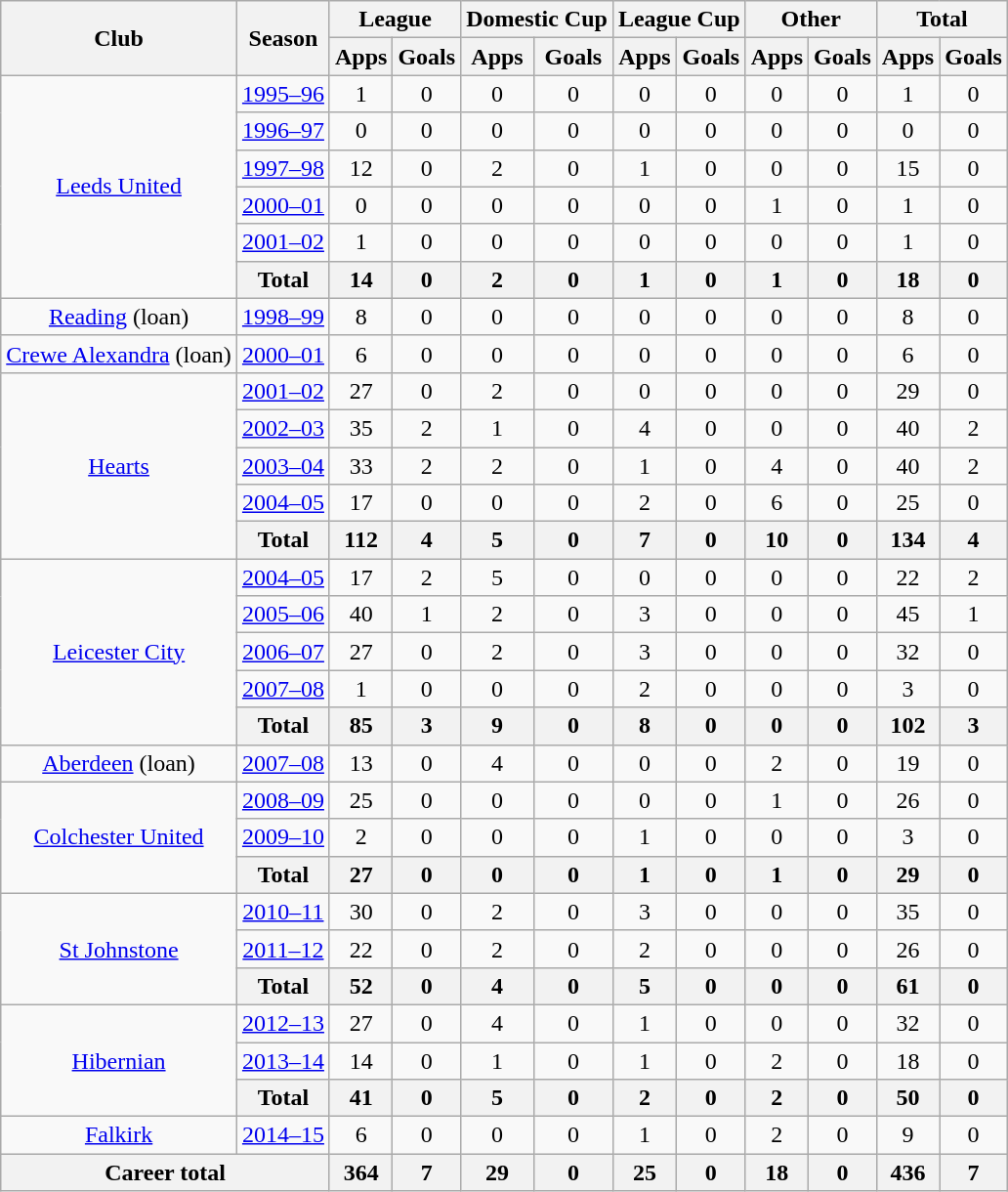<table class="wikitable" style="text-align:center">
<tr>
<th rowspan="2">Club</th>
<th rowspan="2">Season</th>
<th colspan="2">League</th>
<th colspan="2">Domestic Cup</th>
<th colspan="2">League Cup</th>
<th colspan="2">Other</th>
<th colspan="2">Total</th>
</tr>
<tr>
<th>Apps</th>
<th>Goals</th>
<th>Apps</th>
<th>Goals</th>
<th>Apps</th>
<th>Goals</th>
<th>Apps</th>
<th>Goals</th>
<th>Apps</th>
<th>Goals</th>
</tr>
<tr>
<td rowspan="6"><a href='#'>Leeds United</a></td>
<td><a href='#'>1995–96</a></td>
<td>1</td>
<td>0</td>
<td>0</td>
<td>0</td>
<td>0</td>
<td>0</td>
<td>0</td>
<td>0</td>
<td>1</td>
<td>0</td>
</tr>
<tr>
<td><a href='#'>1996–97</a></td>
<td>0</td>
<td>0</td>
<td>0</td>
<td>0</td>
<td>0</td>
<td>0</td>
<td>0</td>
<td>0</td>
<td>0</td>
<td>0</td>
</tr>
<tr>
<td><a href='#'>1997–98</a></td>
<td>12</td>
<td>0</td>
<td>2</td>
<td>0</td>
<td>1</td>
<td>0</td>
<td>0</td>
<td>0</td>
<td>15</td>
<td>0</td>
</tr>
<tr>
<td><a href='#'>2000–01</a></td>
<td>0</td>
<td>0</td>
<td>0</td>
<td>0</td>
<td>0</td>
<td>0</td>
<td>1</td>
<td>0</td>
<td>1</td>
<td>0</td>
</tr>
<tr>
<td><a href='#'>2001–02</a></td>
<td>1</td>
<td>0</td>
<td>0</td>
<td>0</td>
<td>0</td>
<td>0</td>
<td>0</td>
<td>0</td>
<td>1</td>
<td>0</td>
</tr>
<tr>
<th>Total</th>
<th>14</th>
<th>0</th>
<th>2</th>
<th>0</th>
<th>1</th>
<th>0</th>
<th>1</th>
<th>0</th>
<th>18</th>
<th>0</th>
</tr>
<tr>
<td><a href='#'>Reading</a> (loan)</td>
<td><a href='#'>1998–99</a></td>
<td>8</td>
<td>0</td>
<td>0</td>
<td>0</td>
<td>0</td>
<td>0</td>
<td>0</td>
<td>0</td>
<td>8</td>
<td>0</td>
</tr>
<tr>
<td><a href='#'>Crewe Alexandra</a> (loan)</td>
<td><a href='#'>2000–01</a></td>
<td>6</td>
<td>0</td>
<td>0</td>
<td>0</td>
<td>0</td>
<td>0</td>
<td>0</td>
<td>0</td>
<td>6</td>
<td>0</td>
</tr>
<tr>
<td rowspan="5"><a href='#'>Hearts</a></td>
<td><a href='#'>2001–02</a></td>
<td>27</td>
<td>0</td>
<td>2</td>
<td>0</td>
<td>0</td>
<td>0</td>
<td>0</td>
<td>0</td>
<td>29</td>
<td>0</td>
</tr>
<tr>
<td><a href='#'>2002–03</a></td>
<td>35</td>
<td>2</td>
<td>1</td>
<td>0</td>
<td>4</td>
<td>0</td>
<td>0</td>
<td>0</td>
<td>40</td>
<td>2</td>
</tr>
<tr>
<td><a href='#'>2003–04</a></td>
<td>33</td>
<td>2</td>
<td>2</td>
<td>0</td>
<td>1</td>
<td>0</td>
<td>4</td>
<td>0</td>
<td>40</td>
<td>2</td>
</tr>
<tr>
<td><a href='#'>2004–05</a></td>
<td>17</td>
<td>0</td>
<td>0</td>
<td>0</td>
<td>2</td>
<td>0</td>
<td>6</td>
<td>0</td>
<td>25</td>
<td>0</td>
</tr>
<tr>
<th>Total</th>
<th>112</th>
<th>4</th>
<th>5</th>
<th>0</th>
<th>7</th>
<th>0</th>
<th>10</th>
<th>0</th>
<th>134</th>
<th>4</th>
</tr>
<tr>
<td rowspan="5"><a href='#'>Leicester City</a></td>
<td><a href='#'>2004–05</a></td>
<td>17</td>
<td>2</td>
<td>5</td>
<td>0</td>
<td>0</td>
<td>0</td>
<td>0</td>
<td>0</td>
<td>22</td>
<td>2</td>
</tr>
<tr>
<td><a href='#'>2005–06</a></td>
<td>40</td>
<td>1</td>
<td>2</td>
<td>0</td>
<td>3</td>
<td>0</td>
<td>0</td>
<td>0</td>
<td>45</td>
<td>1</td>
</tr>
<tr>
<td><a href='#'>2006–07</a></td>
<td>27</td>
<td>0</td>
<td>2</td>
<td>0</td>
<td>3</td>
<td>0</td>
<td>0</td>
<td>0</td>
<td>32</td>
<td>0</td>
</tr>
<tr>
<td><a href='#'>2007–08</a></td>
<td>1</td>
<td>0</td>
<td>0</td>
<td>0</td>
<td>2</td>
<td>0</td>
<td>0</td>
<td>0</td>
<td>3</td>
<td>0</td>
</tr>
<tr>
<th>Total</th>
<th>85</th>
<th>3</th>
<th>9</th>
<th>0</th>
<th>8</th>
<th>0</th>
<th>0</th>
<th>0</th>
<th>102</th>
<th>3</th>
</tr>
<tr>
<td><a href='#'>Aberdeen</a> (loan)</td>
<td><a href='#'>2007–08</a></td>
<td>13</td>
<td>0</td>
<td>4</td>
<td>0</td>
<td>0</td>
<td>0</td>
<td>2</td>
<td>0</td>
<td>19</td>
<td>0</td>
</tr>
<tr>
<td rowspan="3"><a href='#'>Colchester United</a></td>
<td><a href='#'>2008–09</a></td>
<td>25</td>
<td>0</td>
<td>0</td>
<td>0</td>
<td>0</td>
<td>0</td>
<td>1</td>
<td>0</td>
<td>26</td>
<td>0</td>
</tr>
<tr>
<td><a href='#'>2009–10</a></td>
<td>2</td>
<td>0</td>
<td>0</td>
<td>0</td>
<td>1</td>
<td>0</td>
<td>0</td>
<td>0</td>
<td>3</td>
<td>0</td>
</tr>
<tr>
<th>Total</th>
<th>27</th>
<th>0</th>
<th>0</th>
<th>0</th>
<th>1</th>
<th>0</th>
<th>1</th>
<th>0</th>
<th>29</th>
<th>0</th>
</tr>
<tr>
<td rowspan="3"><a href='#'>St Johnstone</a></td>
<td><a href='#'>2010–11</a></td>
<td>30</td>
<td>0</td>
<td>2</td>
<td>0</td>
<td>3</td>
<td>0</td>
<td>0</td>
<td>0</td>
<td>35</td>
<td>0</td>
</tr>
<tr>
<td><a href='#'>2011–12</a></td>
<td>22</td>
<td>0</td>
<td>2</td>
<td>0</td>
<td>2</td>
<td>0</td>
<td>0</td>
<td>0</td>
<td>26</td>
<td>0</td>
</tr>
<tr>
<th>Total</th>
<th>52</th>
<th>0</th>
<th>4</th>
<th>0</th>
<th>5</th>
<th>0</th>
<th>0</th>
<th>0</th>
<th>61</th>
<th>0</th>
</tr>
<tr>
<td rowspan="3"><a href='#'>Hibernian</a></td>
<td><a href='#'>2012–13</a></td>
<td>27</td>
<td>0</td>
<td>4</td>
<td>0</td>
<td>1</td>
<td>0</td>
<td>0</td>
<td>0</td>
<td>32</td>
<td>0</td>
</tr>
<tr>
<td><a href='#'>2013–14</a></td>
<td>14</td>
<td>0</td>
<td>1</td>
<td>0</td>
<td>1</td>
<td>0</td>
<td>2</td>
<td>0</td>
<td>18</td>
<td>0</td>
</tr>
<tr>
<th>Total</th>
<th>41</th>
<th>0</th>
<th>5</th>
<th>0</th>
<th>2</th>
<th>0</th>
<th>2</th>
<th>0</th>
<th>50</th>
<th>0</th>
</tr>
<tr>
<td><a href='#'>Falkirk</a></td>
<td><a href='#'>2014–15</a></td>
<td>6</td>
<td>0</td>
<td>0</td>
<td>0</td>
<td>1</td>
<td>0</td>
<td>2</td>
<td>0</td>
<td>9</td>
<td>0</td>
</tr>
<tr>
<th colspan="2">Career total</th>
<th>364</th>
<th>7</th>
<th>29</th>
<th>0</th>
<th>25</th>
<th>0</th>
<th>18</th>
<th>0</th>
<th>436</th>
<th>7</th>
</tr>
</table>
